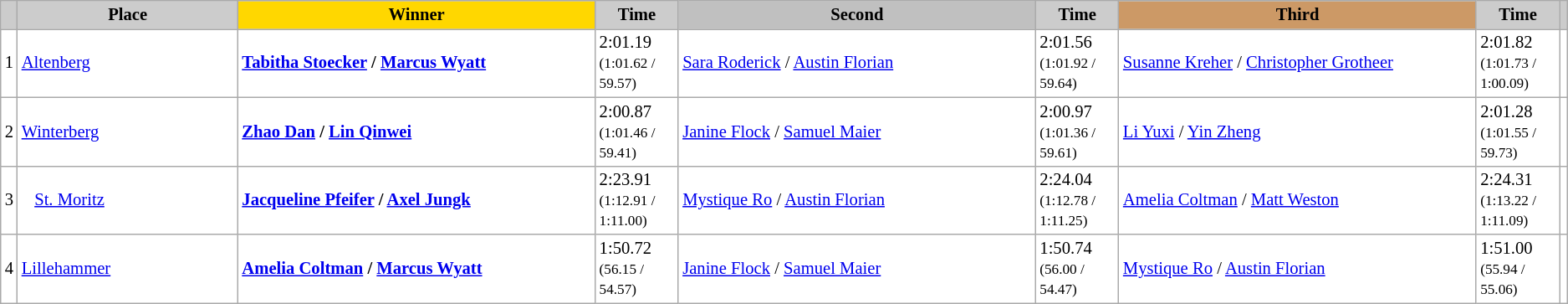<table class="wikitable plainrowheaders" style="background:#fff; font-size:86%; line-height:16px; border:grey solid 1px; border-collapse:collapse;">
<tr style="background-color: #E4E4E4;">
<th scope="col" style="background:#ccc; width=10 px;"></th>
<th scope="col" style="background:#ccc; width:170px;">Place</th>
<th scope="col" style="background:gold; width:280px;">Winner</th>
<th scope="col" style="background:#ccc; width:60px;">Time</th>
<th scope="col" style="background:silver; width:280px;">Second</th>
<th scope="col" style="background:#ccc; width:60px;">Time</th>
<th scope="col" style="background:#c96; width:280px;">Third</th>
<th scope="col" style="background:#ccc; width:60px;">Time</th>
<th scope="col" style="background:#ccc; width=10 px;"></th>
</tr>
<tr>
<td align=center>1</td>
<td> <a href='#'>Altenberg</a></td>
<td> <strong><a href='#'>Tabitha Stoecker</a> / <a href='#'>Marcus Wyatt</a></strong></td>
<td>2:01.19<br><small>(1:01.62 / 59.57)</small></td>
<td> <a href='#'>Sara Roderick</a> / <a href='#'>Austin Florian</a></td>
<td>2:01.56<br><small>(1:01.92 / 59.64)</small></td>
<td> <a href='#'>Susanne Kreher</a> / <a href='#'>Christopher Grotheer</a></td>
<td>2:01.82<br><small>(1:01.73 / 1:00.09)</small></td>
<td></td>
</tr>
<tr>
<td align=center>2</td>
<td> <a href='#'>Winterberg</a></td>
<td> <strong><a href='#'>Zhao Dan</a> / <a href='#'>Lin Qinwei</a></strong></td>
<td>2:00.87<br><small>(1:01.46 / 59.41)</small></td>
<td> <a href='#'>Janine Flock</a> / <a href='#'>Samuel Maier</a></td>
<td>2:00.97<br><small>(1:01.36 / 59.61)</small></td>
<td> <a href='#'>Li Yuxi</a> / <a href='#'>Yin Zheng</a></td>
<td>2:01.28<br><small>(1:01.55 / 59.73)</small></td>
<td></td>
</tr>
<tr>
<td align=center>3</td>
<td>   <a href='#'>St. Moritz</a></td>
<td>  <strong><a href='#'>Jacqueline Pfeifer</a> / <a href='#'>Axel Jungk</a></strong></td>
<td>2:23.91<br><small>(1:12.91 / 1:11.00)</small></td>
<td> <a href='#'>Mystique Ro</a> / <a href='#'>Austin Florian</a></td>
<td>2:24.04<br><small>(1:12.78 / 1:11.25)</small></td>
<td> <a href='#'>Amelia Coltman</a> / <a href='#'>Matt Weston</a></td>
<td>2:24.31<br><small>(1:13.22 / 1:11.09)</small></td>
<td></td>
</tr>
<tr>
<td align=center>4</td>
<td> <a href='#'>Lillehammer</a></td>
<td> <strong><a href='#'>Amelia Coltman</a> / <a href='#'>Marcus Wyatt</a></strong></td>
<td>1:50.72<br><small>(56.15 / 54.57)</small></td>
<td> <a href='#'>Janine Flock</a> / <a href='#'>Samuel Maier</a></td>
<td>1:50.74<br><small>(56.00 / 54.47)</small></td>
<td> <a href='#'>Mystique Ro</a> / <a href='#'>Austin Florian</a></td>
<td>1:51.00<br><small>(55.94 / 55.06)</small></td>
<td></td>
</tr>
</table>
